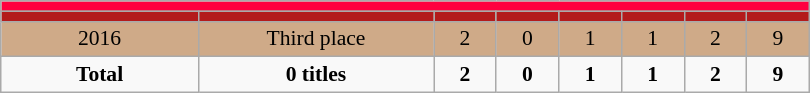<table class="wikitable" style="text-align: center;font-size:90%;">
<tr>
<th style="background:#FF003F;" colspan=11></th>
</tr>
<tr>
<th style="background:#B31B1B;" width=125></th>
<th style="background:#B31B1B;" width=150></th>
<th style="background:#B31B1B;" width=35></th>
<th style="background:#B31B1B;" width=35></th>
<th style="background:#B31B1B;" width=35></th>
<th style="background:#B31B1B;" width=35></th>
<th style="background:#B31B1B;" width=35></th>
<th style="background:#B31B1B;" width=35></th>
</tr>
<tr bgcolor=#CFAA88>
<td>2016</td>
<td>Third place</td>
<td>2</td>
<td>0</td>
<td>1</td>
<td>1</td>
<td>2</td>
<td>9</td>
</tr>
<tr>
<td><strong>Total</strong></td>
<td><strong>0 titles</strong></td>
<td><strong>2</strong></td>
<td><strong>0</strong></td>
<td><strong>1</strong></td>
<td><strong>1</strong></td>
<td><strong>2</strong></td>
<td><strong>9</strong></td>
</tr>
</table>
